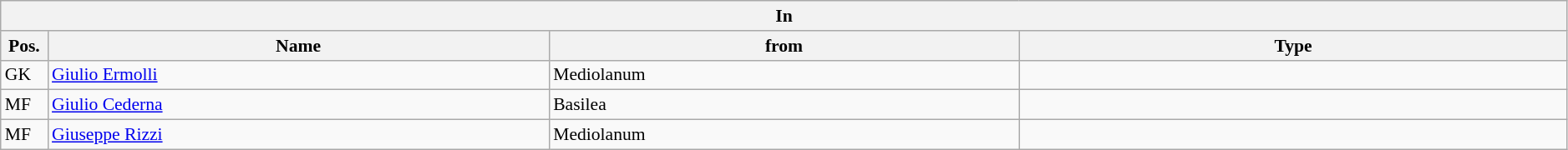<table class="wikitable" style="font-size:90%;width:99%;">
<tr>
<th colspan="4">In</th>
</tr>
<tr>
<th width=3%>Pos.</th>
<th width=32%>Name</th>
<th width=30%>from</th>
<th width=35%>Type</th>
</tr>
<tr>
<td>GK</td>
<td><a href='#'>Giulio Ermolli</a></td>
<td>Mediolanum</td>
<td></td>
</tr>
<tr>
<td>MF</td>
<td><a href='#'>Giulio Cederna</a></td>
<td>Basilea</td>
<td></td>
</tr>
<tr>
<td>MF</td>
<td><a href='#'>Giuseppe Rizzi</a></td>
<td>Mediolanum</td>
<td></td>
</tr>
</table>
